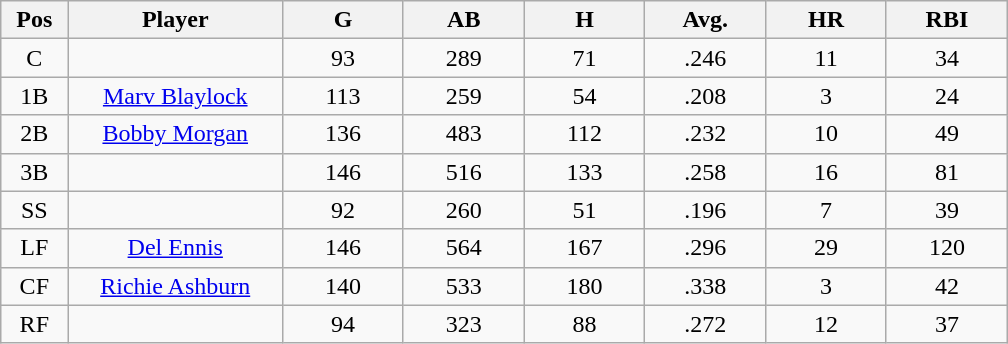<table class="wikitable sortable">
<tr>
<th bgcolor="#DDDDFF" width="5%">Pos</th>
<th bgcolor="#DDDDFF" width="16%">Player</th>
<th bgcolor="#DDDDFF" width="9%">G</th>
<th bgcolor="#DDDDFF" width="9%">AB</th>
<th bgcolor="#DDDDFF" width="9%">H</th>
<th bgcolor="#DDDDFF" width="9%">Avg.</th>
<th bgcolor="#DDDDFF" width="9%">HR</th>
<th bgcolor="#DDDDFF" width="9%">RBI</th>
</tr>
<tr align="center">
<td>C</td>
<td></td>
<td>93</td>
<td>289</td>
<td>71</td>
<td>.246</td>
<td>11</td>
<td>34</td>
</tr>
<tr align="center">
<td>1B</td>
<td><a href='#'>Marv Blaylock</a></td>
<td>113</td>
<td>259</td>
<td>54</td>
<td>.208</td>
<td>3</td>
<td>24</td>
</tr>
<tr align=center>
<td>2B</td>
<td><a href='#'>Bobby Morgan</a></td>
<td>136</td>
<td>483</td>
<td>112</td>
<td>.232</td>
<td>10</td>
<td>49</td>
</tr>
<tr align=center>
<td>3B</td>
<td></td>
<td>146</td>
<td>516</td>
<td>133</td>
<td>.258</td>
<td>16</td>
<td>81</td>
</tr>
<tr align="center">
<td>SS</td>
<td></td>
<td>92</td>
<td>260</td>
<td>51</td>
<td>.196</td>
<td>7</td>
<td>39</td>
</tr>
<tr align="center">
<td>LF</td>
<td><a href='#'>Del Ennis</a></td>
<td>146</td>
<td>564</td>
<td>167</td>
<td>.296</td>
<td>29</td>
<td>120</td>
</tr>
<tr align=center>
<td>CF</td>
<td><a href='#'>Richie Ashburn</a></td>
<td>140</td>
<td>533</td>
<td>180</td>
<td>.338</td>
<td>3</td>
<td>42</td>
</tr>
<tr align=center>
<td>RF</td>
<td></td>
<td>94</td>
<td>323</td>
<td>88</td>
<td>.272</td>
<td>12</td>
<td>37</td>
</tr>
</table>
